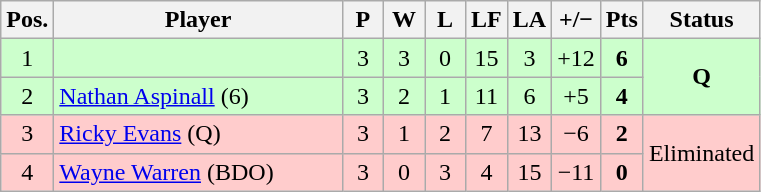<table class="wikitable" style="text-align:center; margin: 1em auto 1em auto, align:left">
<tr>
<th width=20>Pos.</th>
<th width=185>Player</th>
<th width=20>P</th>
<th width=20>W</th>
<th width=20>L</th>
<th width=20>LF</th>
<th width=20>LA</th>
<th width=25>+/−</th>
<th width=20>Pts</th>
<th width=70>Status</th>
</tr>
<tr style="background:#CCFFCC;">
<td>1</td>
<td align=left></td>
<td>3</td>
<td>3</td>
<td>0</td>
<td>15</td>
<td>3</td>
<td>+12</td>
<td><strong>6</strong></td>
<td rowspan=2><strong>Q</strong></td>
</tr>
<tr style="background:#CCFFCC;">
<td>2</td>
<td align=left> <a href='#'>Nathan Aspinall</a> (6)</td>
<td>3</td>
<td>2</td>
<td>1</td>
<td>11</td>
<td>6</td>
<td>+5</td>
<td><strong>4</strong></td>
</tr>
<tr style="background:#FFCCCC;">
<td>3</td>
<td align=left> <a href='#'>Ricky Evans</a> (Q)</td>
<td>3</td>
<td>1</td>
<td>2</td>
<td>7</td>
<td>13</td>
<td>−6</td>
<td><strong>2</strong></td>
<td rowspan=2>Eliminated</td>
</tr>
<tr style="background:#FFCCCC;">
<td>4</td>
<td align=left> <a href='#'>Wayne Warren</a> (BDO)</td>
<td>3</td>
<td>0</td>
<td>3</td>
<td>4</td>
<td>15</td>
<td>−11</td>
<td><strong>0</strong></td>
</tr>
</table>
